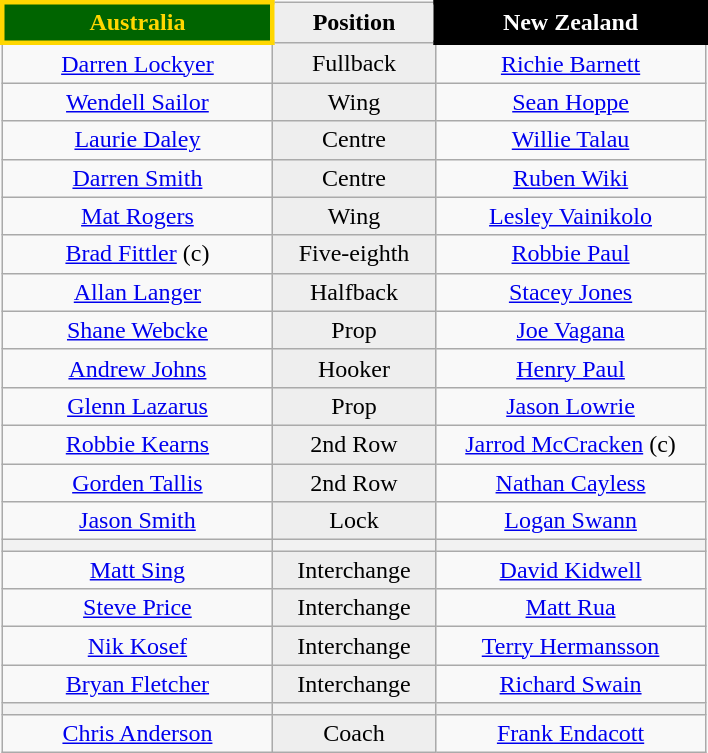<table class="wikitable" style="margin: 1em auto 1em auto">
<tr>
<th align="centre" style="width:170px; border:3px solid gold; background:darkgreen; color:gold">Australia</th>
<th align="center" width="100" style="background: #eeeeee; color: black">Position</th>
<th align="centre" style="width:170px; border:3px solid black; background:black; color:white">New Zealand</th>
</tr>
<tr>
<td align="center"> <a href='#'>Darren Lockyer</a></td>
<td align="center" style="background: #eeeeee">Fullback</td>
<td align="center"><a href='#'>Richie Barnett</a> </td>
</tr>
<tr>
<td align="center"> <a href='#'>Wendell Sailor</a></td>
<td align="center" style="background: #eeeeee">Wing</td>
<td align="center"><a href='#'>Sean Hoppe</a> </td>
</tr>
<tr>
<td align="center"> <a href='#'>Laurie Daley</a></td>
<td align="center" style="background: #eeeeee">Centre</td>
<td align="center"><a href='#'>Willie Talau</a> </td>
</tr>
<tr>
<td align="center"> <a href='#'>Darren Smith</a></td>
<td align="center" style="background: #eeeeee">Centre</td>
<td align="center"><a href='#'>Ruben Wiki</a> </td>
</tr>
<tr>
<td align="center"> <a href='#'>Mat Rogers</a></td>
<td align="center" style="background: #eeeeee">Wing</td>
<td align="center"><a href='#'>Lesley Vainikolo</a> </td>
</tr>
<tr>
<td align="center"> <a href='#'>Brad Fittler</a> (c)</td>
<td align="center" style="background: #eeeeee">Five-eighth</td>
<td align="center"><a href='#'>Robbie Paul</a> </td>
</tr>
<tr>
<td align="center"> <a href='#'>Allan Langer</a></td>
<td align="center" style="background: #eeeeee">Halfback</td>
<td align="center"><a href='#'>Stacey Jones</a> </td>
</tr>
<tr>
<td align="center"> <a href='#'>Shane Webcke</a></td>
<td align="center" style="background: #eeeeee">Prop</td>
<td align="center"><a href='#'>Joe Vagana</a> </td>
</tr>
<tr>
<td align="center"> <a href='#'>Andrew Johns</a></td>
<td align="center" style="background: #eeeeee">Hooker</td>
<td align="center"><a href='#'>Henry Paul</a> </td>
</tr>
<tr>
<td align="center"> <a href='#'>Glenn Lazarus</a></td>
<td align="center" style="background: #eeeeee">Prop</td>
<td align="center"><a href='#'>Jason Lowrie</a> </td>
</tr>
<tr>
<td align="center"> <a href='#'>Robbie Kearns</a></td>
<td align="center" style="background: #eeeeee">2nd Row</td>
<td align="center"><a href='#'>Jarrod McCracken</a> (c) </td>
</tr>
<tr>
<td align="center"> <a href='#'>Gorden Tallis</a></td>
<td align="center" style="background: #eeeeee">2nd Row</td>
<td align="center"><a href='#'>Nathan Cayless</a> </td>
</tr>
<tr>
<td align="center"> <a href='#'>Jason Smith</a></td>
<td align="center" style="background: #eeeeee">Lock</td>
<td align="center"><a href='#'>Logan Swann</a> </td>
</tr>
<tr>
<th></th>
<th></th>
<th></th>
</tr>
<tr>
<td align="center"> <a href='#'>Matt Sing</a></td>
<td align="center" style="background: #eeeeee">Interchange</td>
<td align="center"><a href='#'>David Kidwell</a> </td>
</tr>
<tr>
<td align="center"> <a href='#'>Steve Price</a></td>
<td align="center" style="background: #eeeeee">Interchange</td>
<td align="center"><a href='#'>Matt Rua</a> </td>
</tr>
<tr>
<td align="center"> <a href='#'>Nik Kosef</a></td>
<td align="center" style="background: #eeeeee">Interchange</td>
<td align="center"><a href='#'>Terry Hermansson</a> </td>
</tr>
<tr>
<td align="center"> <a href='#'>Bryan Fletcher</a></td>
<td align="center" style="background: #eeeeee">Interchange</td>
<td align="center"><a href='#'>Richard Swain</a> </td>
</tr>
<tr>
<th></th>
<th></th>
<th></th>
</tr>
<tr>
<td align="center"> <a href='#'>Chris Anderson</a></td>
<td align="center" style="background: #eeeeee">Coach</td>
<td align="center"><a href='#'>Frank Endacott</a> </td>
</tr>
</table>
